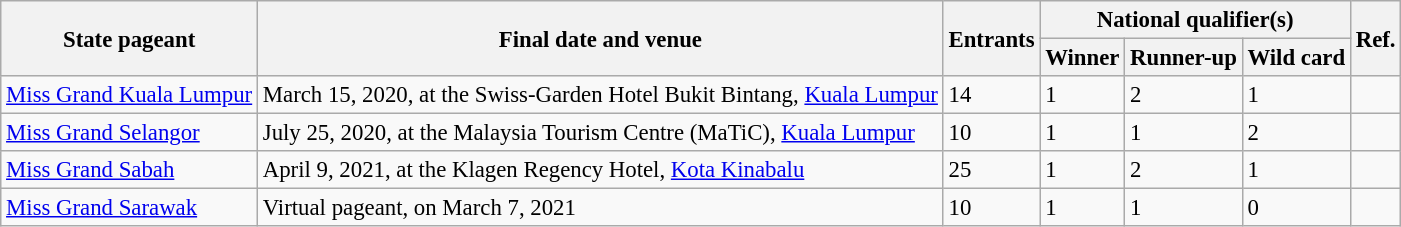<table class="wikitable defaultcenter col2left" style="font-size: 95%">
<tr>
<th rowspan=2>State pageant</th>
<th rowspan=2>Final date and venue</th>
<th rowspan=2>Entrants</th>
<th colspan=3>National qualifier(s)</th>
<th rowspan=2>Ref.</th>
</tr>
<tr>
<th>Winner</th>
<th>Runner-up</th>
<th>Wild card</th>
</tr>
<tr>
<td><a href='#'>Miss Grand Kuala Lumpur</a></td>
<td>March 15, 2020, at the Swiss-Garden Hotel Bukit Bintang, <a href='#'>Kuala Lumpur</a></td>
<td>14</td>
<td>1</td>
<td>2</td>
<td>1</td>
<td></td>
</tr>
<tr>
<td><a href='#'>Miss Grand Selangor</a></td>
<td>July 25, 2020, at the Malaysia Tourism Centre (MaTiC), <a href='#'>Kuala Lumpur</a></td>
<td>10</td>
<td>1</td>
<td>1</td>
<td>2</td>
<td></td>
</tr>
<tr>
<td><a href='#'>Miss Grand Sabah</a></td>
<td>April 9, 2021, at the Klagen Regency Hotel, <a href='#'>Kota Kinabalu</a></td>
<td>25</td>
<td>1</td>
<td>2</td>
<td>1</td>
<td></td>
</tr>
<tr>
<td><a href='#'>Miss Grand Sarawak</a></td>
<td>Virtual pageant, on March 7, 2021</td>
<td>10</td>
<td>1</td>
<td>1</td>
<td>0</td>
<td></td>
</tr>
</table>
